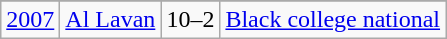<table class="wikitable">
<tr>
</tr>
<tr>
<td><a href='#'>2007</a></td>
<td><a href='#'>Al Lavan</a></td>
<td>10–2</td>
<td><a href='#'>Black college national</a></td>
</tr>
</table>
